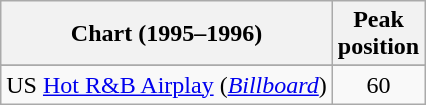<table class="wikitable sortable">
<tr>
<th>Chart (1995–1996)</th>
<th>Peak<br>position</th>
</tr>
<tr>
</tr>
<tr>
</tr>
<tr>
</tr>
<tr>
</tr>
<tr>
<td>US <a href='#'>Hot R&B Airplay</a> (<em><a href='#'>Billboard</a></em>)</td>
<td style="text-align:center;">60</td>
</tr>
</table>
